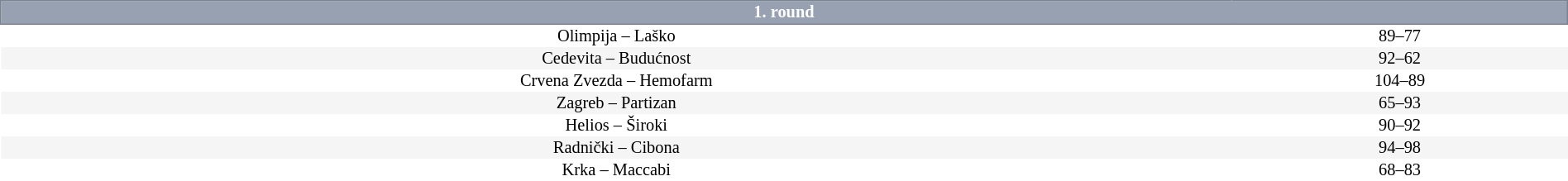<table border=0 cellspacing=0 cellpadding=1em style="font-size: 85%; border-collapse: collapse;" width=100%>
<tr>
<td colspan=5 bgcolor=#98A1B2 style="border:1px solid #7A8392; text-align:center; color:#FFFFFF;"><strong>1. round</strong></td>
</tr>
<tr style="text-align:center; background:#FFFFFF">
<td>Olimpija – Laško</td>
<td>89–77</td>
</tr>
<tr align=center bgcolor=#f5f5f5>
<td>Cedevita – Budućnost</td>
<td>92–62</td>
</tr>
<tr style="text-align:center; background:#FFFFFF">
<td>Crvena Zvezda – Hemofarm</td>
<td>104–89</td>
</tr>
<tr align=center bgcolor=#f5f5f5>
<td>Zagreb – Partizan</td>
<td>65–93</td>
</tr>
<tr style="text-align:center; background:#FFFFFF">
<td>Helios – Široki</td>
<td>90–92</td>
</tr>
<tr align=center bgcolor=#f5f5f5>
<td>Radnički – Cibona</td>
<td>94–98</td>
</tr>
<tr style="text-align:center; background:#FFFFFF">
<td>Krka – Maccabi</td>
<td>68–83</td>
</tr>
</table>
